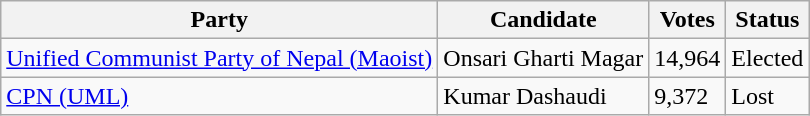<table class="wikitable">
<tr>
<th>Party</th>
<th>Candidate</th>
<th>Votes</th>
<th>Status</th>
</tr>
<tr>
<td><a href='#'>Unified Communist Party of Nepal (Maoist)</a></td>
<td>Onsari Gharti Magar</td>
<td>14,964</td>
<td>Elected</td>
</tr>
<tr>
<td><a href='#'>CPN (UML)</a></td>
<td>Kumar Dashaudi</td>
<td>9,372</td>
<td>Lost</td>
</tr>
</table>
